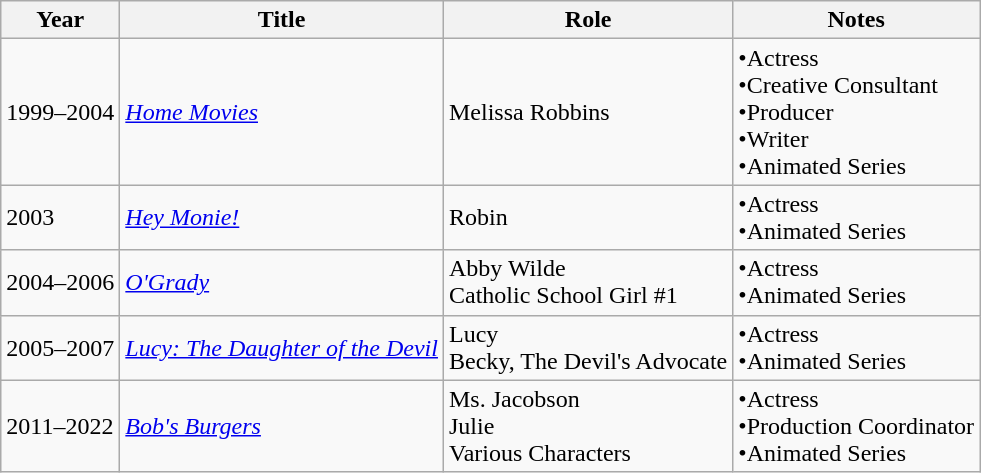<table class="wikitable">
<tr>
<th>Year</th>
<th>Title</th>
<th>Role</th>
<th>Notes</th>
</tr>
<tr>
<td>1999–2004</td>
<td><em><a href='#'>Home Movies</a></em></td>
<td>Melissa Robbins</td>
<td>•Actress<br>•Creative Consultant<br>•Producer<br>•Writer<br>•Animated Series</td>
</tr>
<tr>
<td>2003</td>
<td><em><a href='#'>Hey Monie!</a></em></td>
<td>Robin</td>
<td>•Actress<br>•Animated Series</td>
</tr>
<tr>
<td>2004–2006</td>
<td><em><a href='#'>O'Grady</a></em></td>
<td>Abby Wilde<br> Catholic School Girl #1</td>
<td>•Actress<br>•Animated Series</td>
</tr>
<tr>
<td>2005–2007</td>
<td><em><a href='#'>Lucy: The Daughter of the Devil</a></em></td>
<td>Lucy<br>Becky, The Devil's Advocate</td>
<td>•Actress<br>•Animated Series</td>
</tr>
<tr>
<td>2011–2022</td>
<td><em><a href='#'>Bob's Burgers</a></em></td>
<td>Ms. Jacobson<br>Julie<br>Various Characters</td>
<td>•Actress<br>•Production Coordinator<br>•Animated Series</td>
</tr>
</table>
